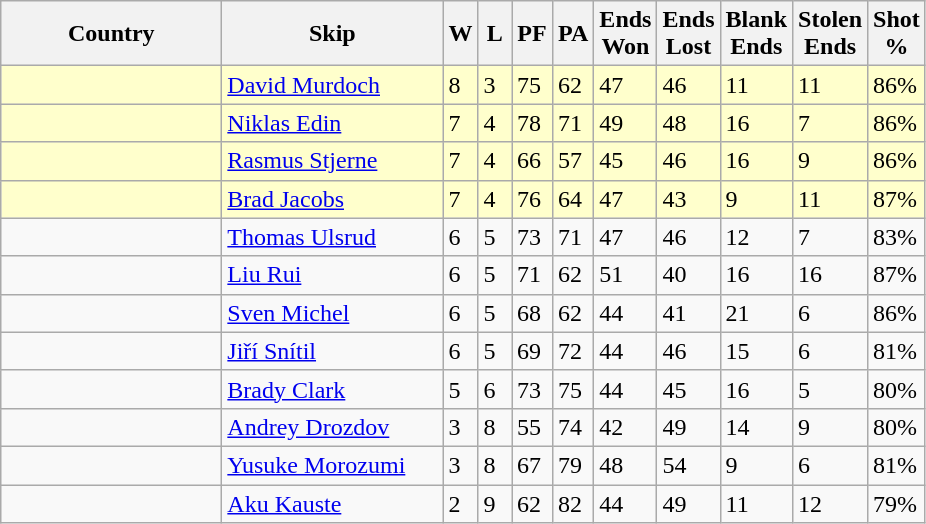<table class="wikitable">
<tr>
<th width=140>Country</th>
<th width=140>Skip</th>
<th width=15>W</th>
<th width=15>L</th>
<th width=20>PF</th>
<th width=20>PA</th>
<th width=20>Ends <br> Won</th>
<th width=20>Ends <br> Lost</th>
<th width=20>Blank <br> Ends</th>
<th width=20>Stolen <br> Ends</th>
<th width=20>Shot %</th>
</tr>
<tr bgcolor=#ffffcc>
<td></td>
<td><a href='#'>David Murdoch</a></td>
<td>8</td>
<td>3</td>
<td>75</td>
<td>62</td>
<td>47</td>
<td>46</td>
<td>11</td>
<td>11</td>
<td>86%</td>
</tr>
<tr bgcolor=#ffffcc>
<td></td>
<td><a href='#'>Niklas Edin</a></td>
<td>7</td>
<td>4</td>
<td>78</td>
<td>71</td>
<td>49</td>
<td>48</td>
<td>16</td>
<td>7</td>
<td>86%</td>
</tr>
<tr bgcolor=#ffffcc>
<td></td>
<td><a href='#'>Rasmus Stjerne</a></td>
<td>7</td>
<td>4</td>
<td>66</td>
<td>57</td>
<td>45</td>
<td>46</td>
<td>16</td>
<td>9</td>
<td>86%</td>
</tr>
<tr bgcolor=#ffffcc>
<td></td>
<td><a href='#'>Brad Jacobs</a></td>
<td>7</td>
<td>4</td>
<td>76</td>
<td>64</td>
<td>47</td>
<td>43</td>
<td>9</td>
<td>11</td>
<td>87%</td>
</tr>
<tr>
<td></td>
<td><a href='#'>Thomas Ulsrud</a></td>
<td>6</td>
<td>5</td>
<td>73</td>
<td>71</td>
<td>47</td>
<td>46</td>
<td>12</td>
<td>7</td>
<td>83%</td>
</tr>
<tr>
<td></td>
<td><a href='#'>Liu Rui</a></td>
<td>6</td>
<td>5</td>
<td>71</td>
<td>62</td>
<td>51</td>
<td>40</td>
<td>16</td>
<td>16</td>
<td>87%</td>
</tr>
<tr>
<td></td>
<td><a href='#'>Sven Michel</a></td>
<td>6</td>
<td>5</td>
<td>68</td>
<td>62</td>
<td>44</td>
<td>41</td>
<td>21</td>
<td>6</td>
<td>86%</td>
</tr>
<tr>
<td></td>
<td><a href='#'>Jiří Snítil</a></td>
<td>6</td>
<td>5</td>
<td>69</td>
<td>72</td>
<td>44</td>
<td>46</td>
<td>15</td>
<td>6</td>
<td>81%</td>
</tr>
<tr>
<td></td>
<td><a href='#'>Brady Clark</a></td>
<td>5</td>
<td>6</td>
<td>73</td>
<td>75</td>
<td>44</td>
<td>45</td>
<td>16</td>
<td>5</td>
<td>80%</td>
</tr>
<tr>
<td></td>
<td><a href='#'>Andrey Drozdov</a></td>
<td>3</td>
<td>8</td>
<td>55</td>
<td>74</td>
<td>42</td>
<td>49</td>
<td>14</td>
<td>9</td>
<td>80%</td>
</tr>
<tr>
<td></td>
<td><a href='#'>Yusuke Morozumi</a></td>
<td>3</td>
<td>8</td>
<td>67</td>
<td>79</td>
<td>48</td>
<td>54</td>
<td>9</td>
<td>6</td>
<td>81%</td>
</tr>
<tr>
<td></td>
<td><a href='#'>Aku Kauste</a></td>
<td>2</td>
<td>9</td>
<td>62</td>
<td>82</td>
<td>44</td>
<td>49</td>
<td>11</td>
<td>12</td>
<td>79%</td>
</tr>
</table>
